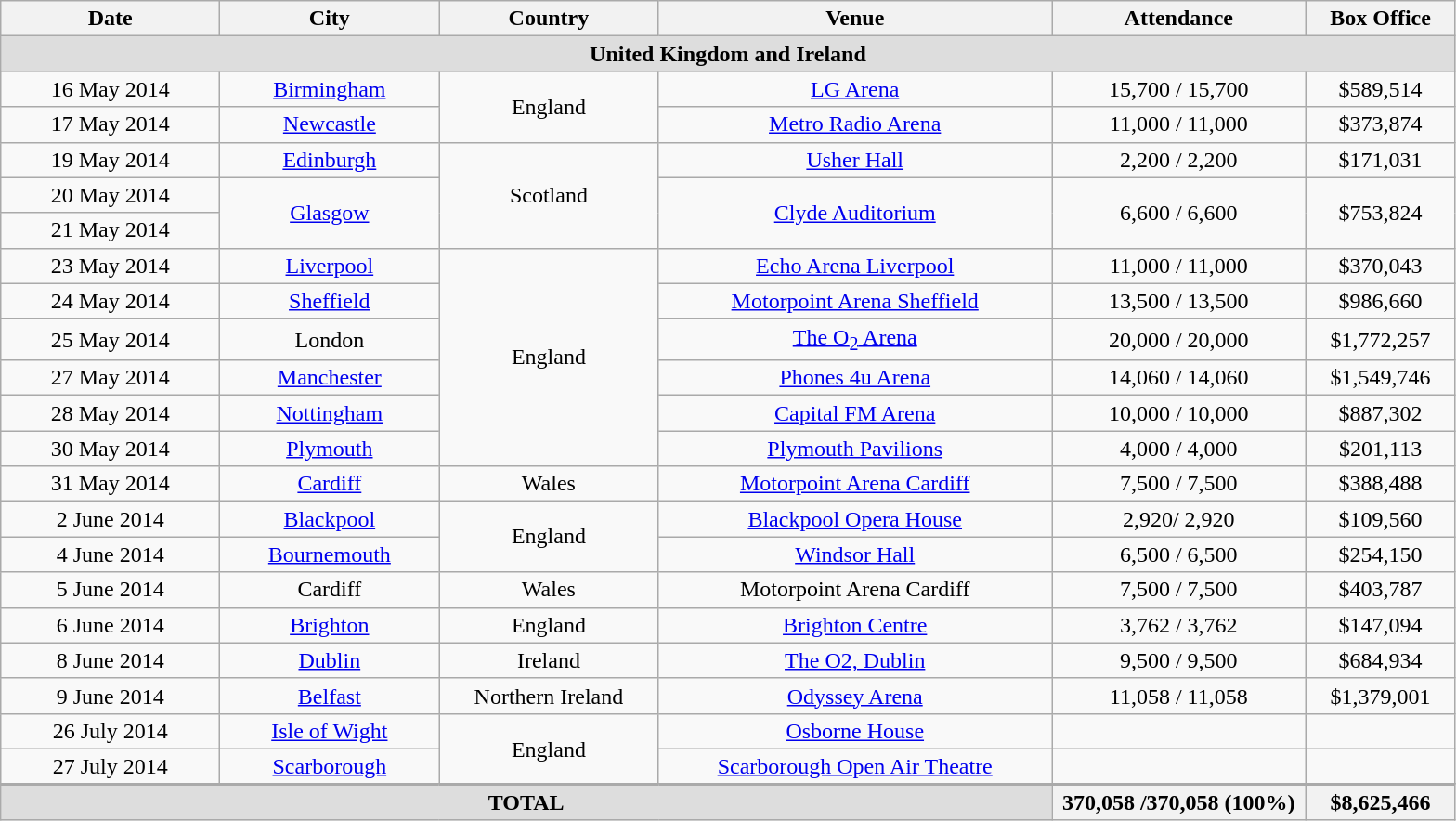<table class="wikitable" style="text-align:center;">
<tr>
<th width="150">Date</th>
<th width="150">City</th>
<th width="150">Country</th>
<th width="275">Venue</th>
<th width="175">Attendance</th>
<th width="100">Box Office</th>
</tr>
<tr>
<td colspan="6" style="background:#ddd;"><strong>United Kingdom and Ireland</strong></td>
</tr>
<tr>
<td>16 May 2014</td>
<td><a href='#'>Birmingham</a></td>
<td rowspan="2">England</td>
<td><a href='#'>LG Arena</a></td>
<td>15,700 / 15,700</td>
<td>$589,514</td>
</tr>
<tr>
<td>17 May 2014</td>
<td><a href='#'>Newcastle</a></td>
<td><a href='#'>Metro Radio Arena</a></td>
<td>11,000 / 11,000</td>
<td>$373,874</td>
</tr>
<tr>
<td>19 May 2014</td>
<td><a href='#'>Edinburgh</a></td>
<td rowspan="3">Scotland</td>
<td><a href='#'>Usher Hall</a></td>
<td>2,200 / 2,200</td>
<td>$171,031</td>
</tr>
<tr>
<td>20 May 2014</td>
<td rowspan="2"><a href='#'>Glasgow</a></td>
<td rowspan="2"><a href='#'>Clyde Auditorium</a></td>
<td rowspan="2">6,600 / 6,600</td>
<td rowspan="2">$753,824</td>
</tr>
<tr>
<td>21 May 2014</td>
</tr>
<tr>
<td>23 May 2014</td>
<td><a href='#'>Liverpool</a></td>
<td rowspan="6">England</td>
<td><a href='#'>Echo Arena Liverpool</a></td>
<td>11,000 / 11,000</td>
<td>$370,043</td>
</tr>
<tr>
<td>24 May 2014</td>
<td><a href='#'>Sheffield</a></td>
<td><a href='#'>Motorpoint Arena Sheffield</a></td>
<td>13,500 / 13,500</td>
<td>$986,660</td>
</tr>
<tr>
<td>25 May 2014</td>
<td>London</td>
<td><a href='#'>The O<sub>2</sub> Arena</a></td>
<td>20,000 / 20,000</td>
<td>$1,772,257</td>
</tr>
<tr>
<td>27 May 2014</td>
<td><a href='#'>Manchester</a></td>
<td><a href='#'>Phones 4u Arena</a></td>
<td>14,060 / 14,060</td>
<td>$1,549,746</td>
</tr>
<tr>
<td>28 May 2014</td>
<td><a href='#'>Nottingham</a></td>
<td><a href='#'>Capital FM Arena</a></td>
<td>10,000 / 10,000</td>
<td>$887,302</td>
</tr>
<tr>
<td>30 May 2014</td>
<td><a href='#'>Plymouth</a></td>
<td><a href='#'>Plymouth Pavilions</a></td>
<td>4,000 / 4,000</td>
<td>$201,113</td>
</tr>
<tr>
<td>31 May 2014</td>
<td><a href='#'>Cardiff</a></td>
<td>Wales</td>
<td><a href='#'>Motorpoint Arena Cardiff</a></td>
<td>7,500 / 7,500</td>
<td>$388,488</td>
</tr>
<tr>
<td>2 June 2014</td>
<td><a href='#'>Blackpool</a></td>
<td rowspan="2">England</td>
<td><a href='#'>Blackpool Opera House</a></td>
<td>2,920/ 2,920</td>
<td>$109,560</td>
</tr>
<tr>
<td>4 June 2014</td>
<td><a href='#'>Bournemouth</a></td>
<td><a href='#'>Windsor Hall</a></td>
<td>6,500 / 6,500</td>
<td>$254,150</td>
</tr>
<tr>
<td>5 June 2014</td>
<td>Cardiff</td>
<td>Wales</td>
<td>Motorpoint Arena Cardiff</td>
<td>7,500 / 7,500</td>
<td>$403,787</td>
</tr>
<tr>
<td>6 June 2014</td>
<td><a href='#'>Brighton</a></td>
<td>England</td>
<td><a href='#'>Brighton Centre</a></td>
<td>3,762 / 3,762</td>
<td>$147,094</td>
</tr>
<tr>
<td>8 June 2014</td>
<td><a href='#'>Dublin</a></td>
<td>Ireland</td>
<td><a href='#'>The O2, Dublin</a></td>
<td>9,500 / 9,500</td>
<td>$684,934</td>
</tr>
<tr>
<td>9 June 2014</td>
<td><a href='#'>Belfast</a></td>
<td rowspan="1">Northern Ireland</td>
<td><a href='#'>Odyssey Arena</a></td>
<td>11,058 / 11,058</td>
<td>$1,379,001</td>
</tr>
<tr>
<td>26 July 2014</td>
<td><a href='#'>Isle of Wight</a></td>
<td rowspan= "2">England</td>
<td><a href='#'>Osborne House</a></td>
<td></td>
<td></td>
</tr>
<tr>
<td>27 July 2014</td>
<td><a href='#'>Scarborough</a></td>
<td><a href='#'>Scarborough Open Air Theatre</a></td>
<td></td>
<td></td>
</tr>
<tr>
</tr>
<tr style="border-top:2px solid #aaaaaa">
<th colspan="4" style="background:#ddd;">TOTAL</th>
<th>370,058 /370,058 (100%)</th>
<th>$8,625,466</th>
</tr>
</table>
